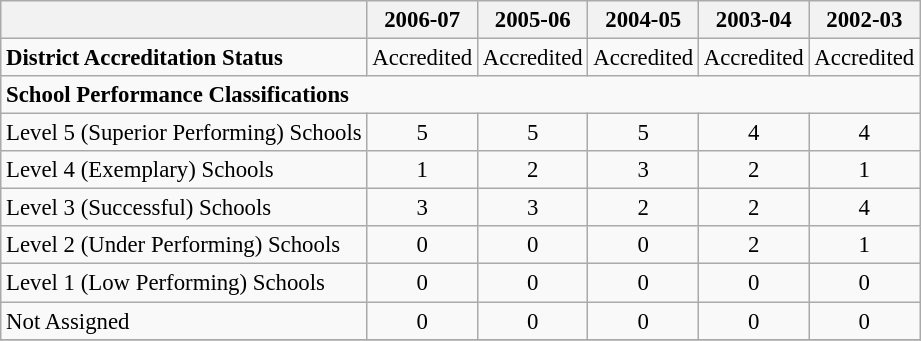<table class="wikitable" style="font-size: 95%;">
<tr>
<th></th>
<th>2006-07</th>
<th>2005-06</th>
<th>2004-05</th>
<th>2003-04</th>
<th>2002-03</th>
</tr>
<tr>
<td align="left"><strong>District Accreditation Status</strong></td>
<td align="center">Accredited</td>
<td align="center">Accredited</td>
<td align="center">Accredited</td>
<td align="center">Accredited</td>
<td align="center">Accredited</td>
</tr>
<tr>
<td align="left" colspan="6"><strong>School Performance Classifications</strong></td>
</tr>
<tr>
<td align="left">Level 5 (Superior Performing) Schools</td>
<td align="center">5</td>
<td align="center">5</td>
<td align="center">5</td>
<td align="center">4</td>
<td align="center">4</td>
</tr>
<tr>
<td align="left">Level 4 (Exemplary) Schools</td>
<td align="center">1</td>
<td align="center">2</td>
<td align="center">3</td>
<td align="center">2</td>
<td align="center">1</td>
</tr>
<tr>
<td align="left">Level 3 (Successful) Schools</td>
<td align="center">3</td>
<td align="center">3</td>
<td align="center">2</td>
<td align="center">2</td>
<td align="center">4</td>
</tr>
<tr>
<td align="left">Level 2 (Under Performing) Schools</td>
<td align="center">0</td>
<td align="center">0</td>
<td align="center">0</td>
<td align="center">2</td>
<td align="center">1</td>
</tr>
<tr>
<td align="left">Level 1 (Low Performing) Schools</td>
<td align="center">0</td>
<td align="center">0</td>
<td align="center">0</td>
<td align="center">0</td>
<td align="center">0</td>
</tr>
<tr>
<td align="left">Not Assigned</td>
<td align="center">0</td>
<td align="center">0</td>
<td align="center">0</td>
<td align="center">0</td>
<td align="center">0</td>
</tr>
<tr>
</tr>
</table>
